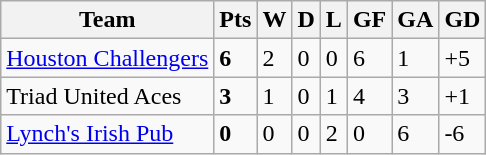<table class="wikitable">
<tr>
<th>Team</th>
<th>Pts</th>
<th>W</th>
<th>D</th>
<th>L</th>
<th>GF</th>
<th>GA</th>
<th>GD</th>
</tr>
<tr>
<td><a href='#'>Houston Challengers</a></td>
<td><strong>6</strong></td>
<td>2</td>
<td>0</td>
<td>0</td>
<td>6</td>
<td>1</td>
<td>+5</td>
</tr>
<tr>
<td>Triad United Aces</td>
<td><strong>3</strong></td>
<td>1</td>
<td>0</td>
<td>1</td>
<td>4</td>
<td>3</td>
<td>+1</td>
</tr>
<tr>
<td><a href='#'>Lynch's Irish Pub</a></td>
<td><strong>0</strong></td>
<td>0</td>
<td>0</td>
<td>2</td>
<td>0</td>
<td>6</td>
<td>-6</td>
</tr>
</table>
